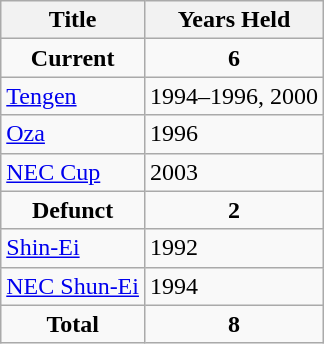<table class="wikitable">
<tr>
<th>Title</th>
<th>Years Held</th>
</tr>
<tr>
<td align="center"><strong>Current</strong></td>
<td align="center"><strong>6</strong></td>
</tr>
<tr>
<td> <a href='#'>Tengen</a></td>
<td>1994–1996, 2000</td>
</tr>
<tr>
<td> <a href='#'>Oza</a></td>
<td>1996</td>
</tr>
<tr>
<td> <a href='#'>NEC Cup</a></td>
<td>2003</td>
</tr>
<tr>
<td align="center"><strong>Defunct</strong></td>
<td align="center"><strong>2</strong></td>
</tr>
<tr>
<td> <a href='#'>Shin-Ei</a></td>
<td>1992</td>
</tr>
<tr>
<td> <a href='#'>NEC Shun-Ei</a></td>
<td>1994</td>
</tr>
<tr>
<td align="center"><strong>Total</strong></td>
<td align="center"><strong>8</strong></td>
</tr>
</table>
